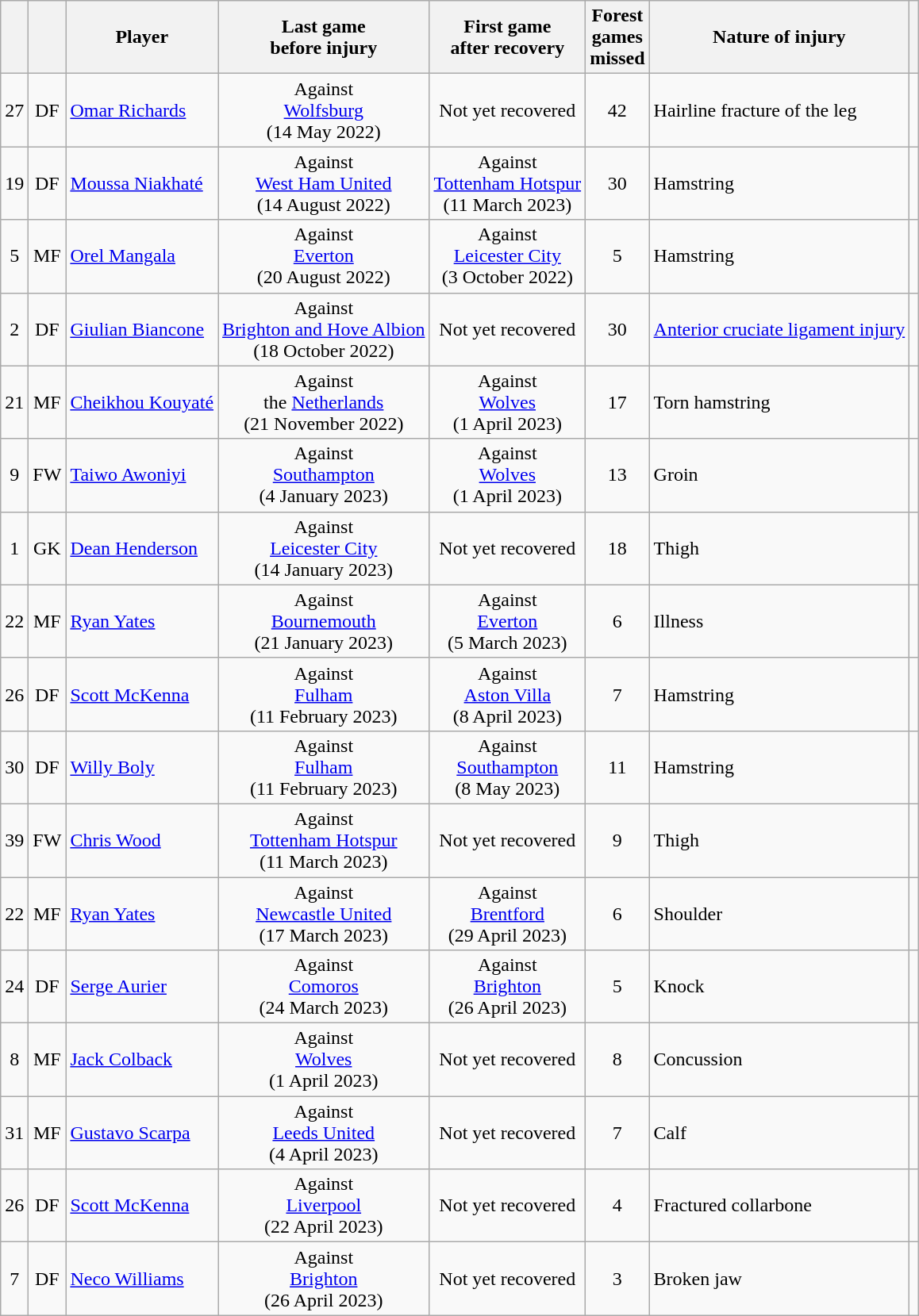<table class="wikitable sortable" style="text-align:center">
<tr>
<th></th>
<th></th>
<th>Player</th>
<th class="unsortable">Last game<br>before injury</th>
<th class="unsortable">First game<br>after recovery</th>
<th>Forest<br>games<br>missed</th>
<th class="unsortable">Nature of injury</th>
<th class="unsortable"></th>
</tr>
<tr>
<td>27</td>
<td>DF</td>
<td style="text-align:left;" data-sort-value="Richards, Omar"> <a href='#'>Omar Richards</a></td>
<td>Against<br><a href='#'>Wolfsburg</a><br>(14 May 2022)</td>
<td>Not yet recovered</td>
<td>42</td>
<td style="text-align:left;">Hairline fracture of the leg</td>
<td></td>
</tr>
<tr>
<td>19</td>
<td>DF</td>
<td style="text-align:left;" data-sort-value="Niakhaté, Moussa"> <a href='#'>Moussa Niakhaté</a></td>
<td>Against<br><a href='#'>West Ham United</a><br>(14 August 2022)</td>
<td>Against<br><a href='#'>Tottenham Hotspur</a><br>(11 March 2023)</td>
<td>30</td>
<td style="text-align:left;">Hamstring</td>
<td></td>
</tr>
<tr>
<td>5</td>
<td>MF</td>
<td style="text-align:left;" data-sort-value="Mangala, Orel"> <a href='#'>Orel Mangala</a></td>
<td>Against<br><a href='#'>Everton</a><br>(20 August 2022)</td>
<td>Against<br><a href='#'>Leicester City</a><br>(3 October 2022)</td>
<td>5</td>
<td style="text-align:left;">Hamstring</td>
<td></td>
</tr>
<tr>
<td>2</td>
<td>DF</td>
<td style="text-align:left;" data-sort-value="Biancone, Giulian"> <a href='#'>Giulian Biancone</a></td>
<td>Against<br><a href='#'>Brighton and Hove Albion</a><br>(18 October 2022)</td>
<td>Not yet recovered</td>
<td>30</td>
<td style="text-align:left;"><a href='#'>Anterior cruciate ligament injury</a></td>
<td></td>
</tr>
<tr>
<td>21</td>
<td>MF</td>
<td style="text-align:left;" data-sort-value="Kouyate, Cheikhou"> <a href='#'>Cheikhou Kouyaté</a></td>
<td>Against<br>the <a href='#'>Netherlands</a><br>(21 November 2022)</td>
<td>Against<br><a href='#'>Wolves</a><br>(1 April 2023)</td>
<td>17</td>
<td style="text-align:left;">Torn hamstring</td>
<td></td>
</tr>
<tr>
<td>9</td>
<td>FW</td>
<td style="text-align:left;" data-sort-value="Awoniyi, Taiwo"> <a href='#'>Taiwo Awoniyi</a></td>
<td>Against<br><a href='#'>Southampton</a><br>(4 January 2023)</td>
<td>Against<br><a href='#'>Wolves</a><br>(1 April 2023)</td>
<td>13</td>
<td style="text-align:left;">Groin</td>
<td></td>
</tr>
<tr>
<td>1</td>
<td>GK</td>
<td style="text-align:left;" data-sort-value="Henderson, Dean"> <a href='#'>Dean Henderson</a></td>
<td>Against<br><a href='#'>Leicester City</a><br>(14 January 2023)</td>
<td>Not yet recovered</td>
<td>18</td>
<td style="text-align:left;">Thigh</td>
<td></td>
</tr>
<tr>
<td>22</td>
<td>MF</td>
<td style="text-align:left;" data-sort-value="Yates, Ryan"> <a href='#'>Ryan Yates</a></td>
<td>Against<br><a href='#'>Bournemouth</a><br>(21 January 2023)</td>
<td>Against<br><a href='#'>Everton</a><br>(5 March 2023)</td>
<td>6</td>
<td style="text-align:left;">Illness</td>
<td></td>
</tr>
<tr>
<td>26</td>
<td>DF</td>
<td style="text-align:left;" data-sort-value="McKenna, Scott"> <a href='#'>Scott McKenna</a></td>
<td>Against<br><a href='#'>Fulham</a><br>(11 February 2023)</td>
<td>Against<br><a href='#'>Aston Villa</a><br>(8 April 2023)</td>
<td>7</td>
<td style="text-align:left;">Hamstring</td>
<td></td>
</tr>
<tr>
<td>30</td>
<td>DF</td>
<td style="text-align:left;" data-sort-value="Boly, Willy"> <a href='#'>Willy Boly</a></td>
<td>Against<br><a href='#'>Fulham</a><br>(11 February 2023)</td>
<td>Against<br><a href='#'>Southampton</a><br>(8 May 2023)</td>
<td>11</td>
<td style="text-align:left;">Hamstring</td>
<td></td>
</tr>
<tr>
<td>39</td>
<td>FW</td>
<td style="text-align:left;" data-sort-value="Wood, Chris"> <a href='#'>Chris Wood</a></td>
<td>Against<br><a href='#'>Tottenham Hotspur</a><br>(11 March 2023)</td>
<td>Not yet recovered</td>
<td>9</td>
<td style="text-align:left;">Thigh</td>
<td></td>
</tr>
<tr>
<td>22</td>
<td>MF</td>
<td style="text-align:left;" data-sort-value="Yates, Ryan"> <a href='#'>Ryan Yates</a></td>
<td>Against<br><a href='#'>Newcastle United</a><br>(17 March 2023)</td>
<td>Against<br><a href='#'>Brentford</a><br>(29 April 2023)</td>
<td>6</td>
<td style="text-align:left;">Shoulder</td>
<td></td>
</tr>
<tr>
<td>24</td>
<td>DF</td>
<td style="text-align:left;" data-sort-value="Aurier, Serge"> <a href='#'>Serge Aurier</a></td>
<td>Against<br><a href='#'>Comoros</a><br>(24 March 2023)</td>
<td>Against<br><a href='#'>Brighton</a><br>(26 April 2023)</td>
<td>5</td>
<td style="text-align:left;">Knock</td>
<td></td>
</tr>
<tr>
<td>8</td>
<td>MF</td>
<td style="text-align:left;" data-sort-value="Colback, Jack"> <a href='#'>Jack Colback</a></td>
<td>Against<br><a href='#'>Wolves</a><br>(1 April 2023)</td>
<td>Not yet recovered</td>
<td>8</td>
<td style="text-align:left;">Concussion</td>
<td></td>
</tr>
<tr>
<td>31</td>
<td>MF</td>
<td style="text-align:left;" data-sort-value="Scarpa, Gustavo"> <a href='#'>Gustavo Scarpa</a></td>
<td>Against<br><a href='#'>Leeds United</a><br>(4 April 2023)</td>
<td>Not yet recovered</td>
<td>7</td>
<td style="text-align:left;">Calf</td>
<td></td>
</tr>
<tr>
<td>26</td>
<td>DF</td>
<td style="text-align:left;" data-sort-value="McKenna, Scott"> <a href='#'>Scott McKenna</a></td>
<td>Against<br><a href='#'>Liverpool</a><br>(22 April 2023)</td>
<td>Not yet recovered</td>
<td>4</td>
<td style="text-align:left;">Fractured collarbone</td>
<td></td>
</tr>
<tr>
<td>7</td>
<td>DF</td>
<td style="text-align:left;" data-sort-value="Williams, Neco"> <a href='#'>Neco Williams</a></td>
<td>Against<br><a href='#'>Brighton</a><br>(26 April 2023)</td>
<td>Not yet recovered</td>
<td>3</td>
<td style="text-align:left;">Broken jaw</td>
<td></td>
</tr>
</table>
